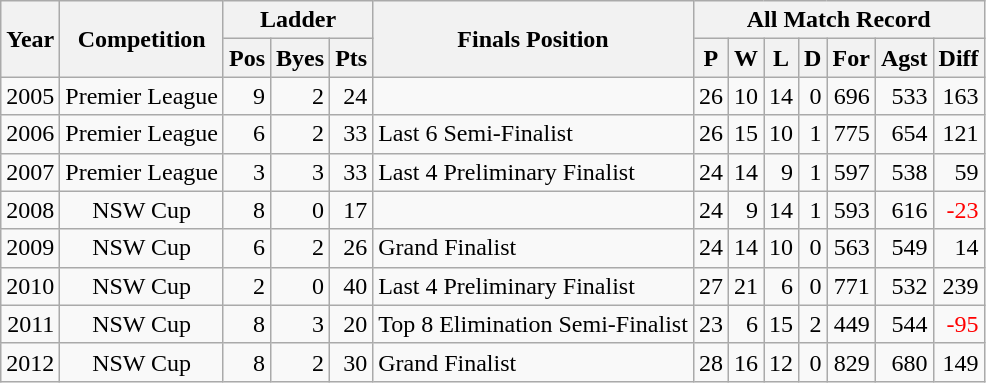<table class="wikitable" width="auto" style="text-align: right">
<tr>
<th rowspan=2>Year</th>
<th rowspan=2>Competition</th>
<th colspan=3>Ladder</th>
<th rowspan=2>Finals Position</th>
<th colspan=7>All Match Record</th>
</tr>
<tr>
<th>Pos</th>
<th>Byes</th>
<th>Pts</th>
<th>P</th>
<th>W</th>
<th>L</th>
<th>D</th>
<th>For</th>
<th>Agst</th>
<th>Diff</th>
</tr>
<tr>
<td>2005</td>
<td align=center>Premier League</td>
<td>9</td>
<td>2</td>
<td>24</td>
<td align=left></td>
<td>26</td>
<td>10</td>
<td>14</td>
<td>0</td>
<td>696</td>
<td>533</td>
<td>163</td>
</tr>
<tr>
<td>2006</td>
<td align=center>Premier League</td>
<td>6</td>
<td>2</td>
<td>33</td>
<td align=left>Last 6 Semi-Finalist</td>
<td>26</td>
<td>15</td>
<td>10</td>
<td>1</td>
<td>775</td>
<td>654</td>
<td>121</td>
</tr>
<tr>
<td>2007</td>
<td align=center>Premier League</td>
<td>3</td>
<td>3</td>
<td>33</td>
<td align=left>Last 4 Preliminary Finalist</td>
<td>24</td>
<td>14</td>
<td>9</td>
<td>1</td>
<td>597</td>
<td>538</td>
<td>59</td>
</tr>
<tr>
<td>2008</td>
<td align=center>NSW Cup</td>
<td>8</td>
<td>0</td>
<td>17</td>
<td align=left></td>
<td>24</td>
<td>9</td>
<td>14</td>
<td>1</td>
<td>593</td>
<td>616</td>
<td style="color:red;">-23</td>
</tr>
<tr>
<td>2009</td>
<td align=center>NSW Cup</td>
<td>6</td>
<td>2</td>
<td>26</td>
<td align=left>Grand Finalist</td>
<td>24</td>
<td>14</td>
<td>10</td>
<td>0</td>
<td>563</td>
<td>549</td>
<td>14</td>
</tr>
<tr>
<td>2010</td>
<td align=center>NSW Cup</td>
<td>2</td>
<td>0</td>
<td>40</td>
<td align=left>Last 4 Preliminary Finalist</td>
<td>27</td>
<td>21</td>
<td>6</td>
<td>0</td>
<td>771</td>
<td>532</td>
<td>239</td>
</tr>
<tr>
<td>2011</td>
<td align=center>NSW Cup</td>
<td>8</td>
<td>3</td>
<td>20</td>
<td align=left>Top 8 Elimination Semi-Finalist</td>
<td>23</td>
<td>6</td>
<td>15</td>
<td>2</td>
<td>449</td>
<td>544</td>
<td style="color:red;">-95</td>
</tr>
<tr>
<td>2012</td>
<td align=center>NSW Cup</td>
<td>8</td>
<td>2</td>
<td>30</td>
<td align=left>Grand Finalist</td>
<td>28</td>
<td>16</td>
<td>12</td>
<td>0</td>
<td>829</td>
<td>680</td>
<td>149</td>
</tr>
</table>
